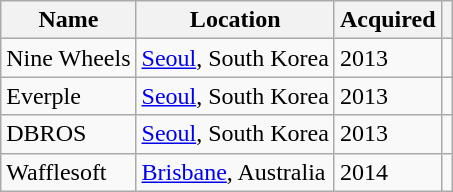<table class=wikitable sortable plainrowheaders">
<tr>
<th scope="col">Name</th>
<th scope="col">Location</th>
<th scope="col">Acquired</th>
<th scope="col" class="unsortable"></th>
</tr>
<tr>
<td>Nine Wheels</td>
<td><a href='#'>Seoul</a>, South Korea</td>
<td>2013</td>
<td style="text-align:center;"></td>
</tr>
<tr>
<td>Everple</td>
<td><a href='#'>Seoul</a>, South Korea</td>
<td>2013</td>
<td style="text-align:center;"></td>
</tr>
<tr>
<td>DBROS</td>
<td><a href='#'>Seoul</a>, South Korea</td>
<td>2013</td>
<td style="text-align:center;"></td>
</tr>
<tr>
<td>Wafflesoft</td>
<td><a href='#'>Brisbane</a>, Australia</td>
<td>2014</td>
<td style="text-align:center;"></td>
</tr>
</table>
